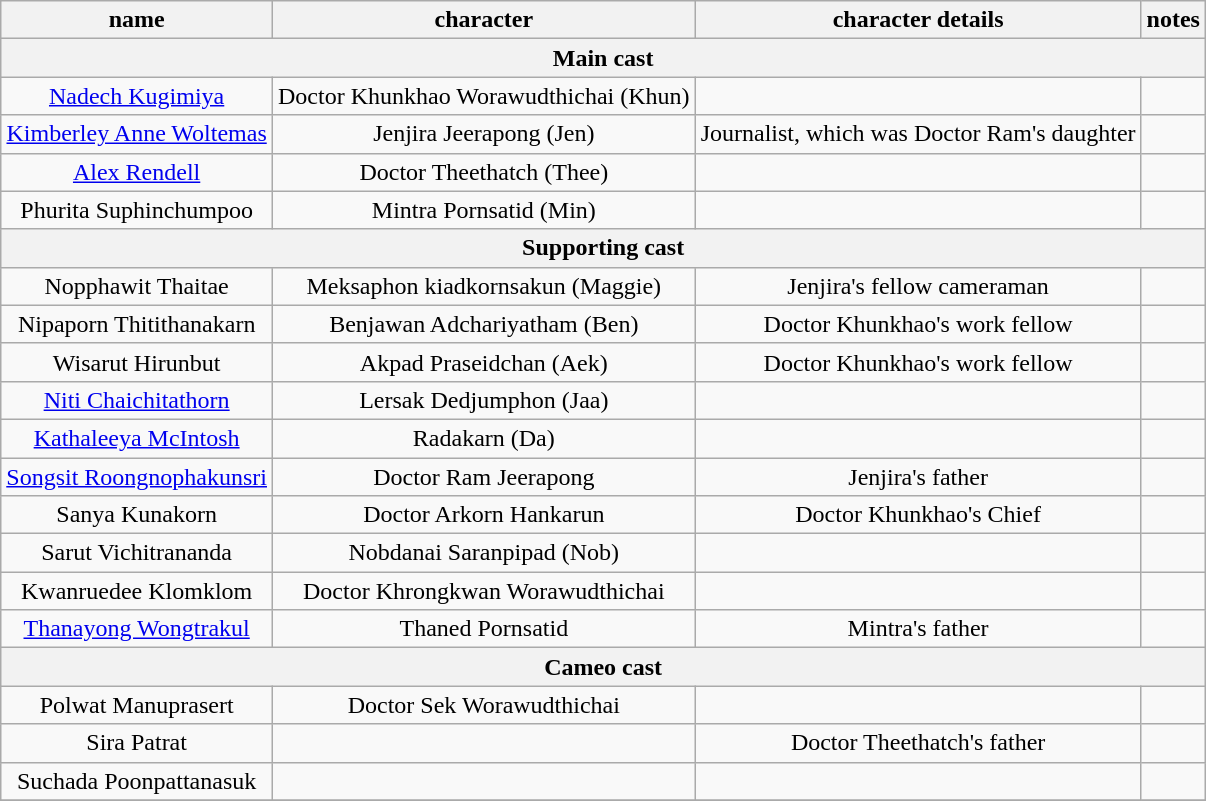<table class="wikitable" style="text-align:center">
<tr>
<th>name</th>
<th>character</th>
<th>character details</th>
<th>notes</th>
</tr>
<tr>
<th colspan="4" align="center" scope="col" width="350px">Main cast</th>
</tr>
<tr>
<td><a href='#'>Nadech Kugimiya</a></td>
<td>Doctor Khunkhao Worawudthichai (Khun)</td>
<td></td>
<td></td>
</tr>
<tr>
<td><a href='#'>Kimberley Anne Woltemas</a></td>
<td>Jenjira Jeerapong (Jen)</td>
<td>Journalist, which was Doctor Ram's daughter</td>
<td></td>
</tr>
<tr>
<td><a href='#'>Alex Rendell</a></td>
<td>Doctor Theethatch (Thee)</td>
<td></td>
<td></td>
</tr>
<tr>
<td>Phurita Suphinchumpoo</td>
<td>Mintra Pornsatid (Min)</td>
<td></td>
<td></td>
</tr>
<tr>
<th colspan="4" align="center" scope="col" width="350px">Supporting cast</th>
</tr>
<tr>
<td>Nopphawit Thaitae</td>
<td>Meksaphon kiadkornsakun (Maggie)</td>
<td>Jenjira's fellow cameraman</td>
<td></td>
</tr>
<tr>
<td>Nipaporn Thitithanakarn</td>
<td>Benjawan Adchariyatham (Ben)</td>
<td>Doctor Khunkhao's work fellow</td>
<td></td>
</tr>
<tr>
<td>Wisarut Hirunbut</td>
<td>Akpad Praseidchan (Aek)</td>
<td>Doctor Khunkhao's work fellow</td>
<td></td>
</tr>
<tr>
<td><a href='#'>Niti Chaichitathorn</a></td>
<td>Lersak Dedjumphon (Jaa)</td>
<td></td>
<td></td>
</tr>
<tr>
<td><a href='#'>Kathaleeya McIntosh</a></td>
<td>Radakarn (Da)</td>
<td></td>
<td></td>
</tr>
<tr>
<td><a href='#'>Songsit Roongnophakunsri</a></td>
<td>Doctor Ram Jeerapong</td>
<td>Jenjira's father</td>
<td></td>
</tr>
<tr>
<td>Sanya Kunakorn</td>
<td>Doctor Arkorn Hankarun</td>
<td>Doctor Khunkhao's Chief</td>
<td></td>
</tr>
<tr>
<td>Sarut Vichitrananda</td>
<td>Nobdanai Saranpipad (Nob)</td>
<td></td>
<td></td>
</tr>
<tr>
<td>Kwanruedee Klomklom</td>
<td>Doctor Khrongkwan Worawudthichai</td>
<td></td>
<td></td>
</tr>
<tr>
<td><a href='#'>Thanayong Wongtrakul</a></td>
<td>Thaned Pornsatid</td>
<td>Mintra's father</td>
<td></td>
</tr>
<tr>
<th colspan="4" align="center" scope="col" width="350px">Cameo cast</th>
</tr>
<tr>
<td>Polwat Manuprasert</td>
<td>Doctor Sek Worawudthichai</td>
<td></td>
<td></td>
</tr>
<tr>
<td>Sira Patrat</td>
<td></td>
<td>Doctor Theethatch's father</td>
<td></td>
</tr>
<tr>
<td>Suchada Poonpattanasuk</td>
<td></td>
<td></td>
<td></td>
</tr>
<tr>
</tr>
</table>
